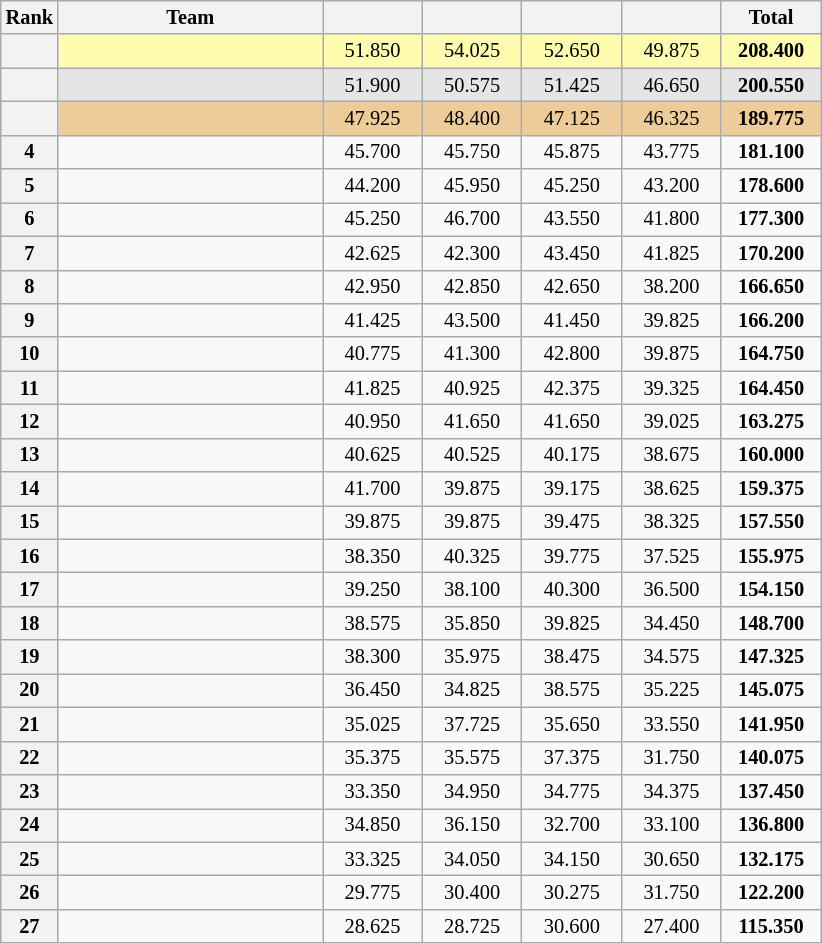<table class="wikitable sortable" style="text-align:center; font-size:85%">
<tr>
<th scope="col" style="width:20px;">Rank</th>
<th ! scope="col" style="width:170px;">Team</th>
<th ! scope="col" style="width:60px;"></th>
<th ! scope="col" style="width:60px;"></th>
<th ! scope="col" style="width:60px;"></th>
<th ! scope="col" style="width:60px;"></th>
<th ! scope="col" style="width:60px;">Total</th>
</tr>
<tr style="background:#fffcaf;">
<th scope=row style="text-align:center"></th>
<td align=left></td>
<td>51.850</td>
<td>54.025</td>
<td>52.650</td>
<td>49.875</td>
<td><strong>208.400</strong></td>
</tr>
<tr style="background:#e5e5e5;">
<th scope=row style="text-align:center"></th>
<td align=left></td>
<td>51.900</td>
<td>50.575</td>
<td>51.425</td>
<td>46.650</td>
<td><strong>200.550</strong></td>
</tr>
<tr style="background:#ec9;">
<th scope=row style="text-align:center"></th>
<td align=left></td>
<td>47.925</td>
<td>48.400</td>
<td>47.125</td>
<td>46.325</td>
<td><strong>189.775</strong></td>
</tr>
<tr>
<th scope=row style="text-align:center">4</th>
<td align=left></td>
<td>45.700</td>
<td>45.750</td>
<td>45.875</td>
<td>43.775</td>
<td><strong>181.100</strong></td>
</tr>
<tr>
<th scope=row style="text-align:center">5</th>
<td align=left></td>
<td>44.200</td>
<td>45.950</td>
<td>45.250</td>
<td>43.200</td>
<td><strong>178.600</strong></td>
</tr>
<tr>
<th scope=row style="text-align:center">6</th>
<td align=left></td>
<td>45.250</td>
<td>46.700</td>
<td>43.550</td>
<td>41.800</td>
<td><strong>177.300</strong></td>
</tr>
<tr>
<th scope=row style="text-align:center">7</th>
<td align=left></td>
<td>42.625</td>
<td>42.300</td>
<td>43.450</td>
<td>41.825</td>
<td><strong>170.200</strong></td>
</tr>
<tr>
<th scope=row style="text-align:center">8</th>
<td align=left></td>
<td>42.950</td>
<td>42.850</td>
<td>42.650</td>
<td>38.200</td>
<td><strong>166.650</strong></td>
</tr>
<tr>
<th scope=row style="text-align:center">9</th>
<td align=left></td>
<td>41.425</td>
<td>43.500</td>
<td>41.450</td>
<td>39.825</td>
<td><strong>166.200</strong></td>
</tr>
<tr>
<th scope=row style="text-align:center">10</th>
<td align=left></td>
<td>40.775</td>
<td>41.300</td>
<td>42.800</td>
<td>39.875</td>
<td><strong>164.750</strong></td>
</tr>
<tr>
<th scope=row style="text-align:center">11</th>
<td align=left></td>
<td>41.825</td>
<td>40.925</td>
<td>42.375</td>
<td>39.325</td>
<td><strong>164.450</strong></td>
</tr>
<tr>
<th scope=row style="text-align:center">12</th>
<td align=left></td>
<td>40.950</td>
<td>41.650</td>
<td>41.650</td>
<td>39.025</td>
<td><strong>163.275</strong></td>
</tr>
<tr>
<th scope=row style="text-align:center">13</th>
<td align=left></td>
<td>40.625</td>
<td>40.525</td>
<td>40.175</td>
<td>38.675</td>
<td><strong>160.000</strong></td>
</tr>
<tr>
<th scope=row style="text-align:center">14</th>
<td align=left></td>
<td>41.700</td>
<td>39.875</td>
<td>39.175</td>
<td>38.625</td>
<td><strong>159.375</strong></td>
</tr>
<tr>
<th scope=row style="text-align:center">15</th>
<td align=left></td>
<td>39.875</td>
<td>39.875</td>
<td>39.475</td>
<td>38.325</td>
<td><strong>157.550</strong></td>
</tr>
<tr>
<th scope=row style="text-align:center">16</th>
<td align=left></td>
<td>38.350</td>
<td>40.325</td>
<td>39.775</td>
<td>37.525</td>
<td><strong>155.975</strong></td>
</tr>
<tr>
<th scope=row style="text-align:center">17</th>
<td align=left></td>
<td>39.250</td>
<td>38.100</td>
<td>40.300</td>
<td>36.500</td>
<td><strong>154.150</strong></td>
</tr>
<tr>
<th scope=row style="text-align:center">18</th>
<td align=left></td>
<td>38.575</td>
<td>35.850</td>
<td>39.825</td>
<td>34.450</td>
<td><strong>148.700</strong></td>
</tr>
<tr>
<th scope=row style="text-align:center">19</th>
<td align=left></td>
<td>38.300</td>
<td>35.975</td>
<td>38.475</td>
<td>34.575</td>
<td><strong>147.325</strong></td>
</tr>
<tr>
<th scope=row style="text-align:center">20</th>
<td align=left></td>
<td>36.450</td>
<td>34.825</td>
<td>38.575</td>
<td>35.225</td>
<td><strong>145.075</strong></td>
</tr>
<tr>
<th scope=row style="text-align:center">21</th>
<td align=left></td>
<td>35.025</td>
<td>37.725</td>
<td>35.650</td>
<td>33.550</td>
<td><strong>141.950</strong></td>
</tr>
<tr>
<th scope=row style="text-align:center">22</th>
<td align=left></td>
<td>35.375</td>
<td>35.575</td>
<td>37.375</td>
<td>31.750</td>
<td><strong>140.075</strong></td>
</tr>
<tr>
<th scope=row style="text-align:center">23</th>
<td align=left></td>
<td>33.350</td>
<td>34.950</td>
<td>34.775</td>
<td>34.375</td>
<td><strong>137.450</strong></td>
</tr>
<tr>
<th scope=row style="text-align:center">24</th>
<td align=left></td>
<td>34.850</td>
<td>36.150</td>
<td>32.700</td>
<td>33.100</td>
<td><strong>136.800</strong></td>
</tr>
<tr>
<th scope=row style="text-align:center">25</th>
<td align=left></td>
<td>33.325</td>
<td>34.050</td>
<td>34.150</td>
<td>30.650</td>
<td><strong>132.175</strong></td>
</tr>
<tr>
<th scope=row style="text-align:center">26</th>
<td align=left></td>
<td>29.775</td>
<td>30.400</td>
<td>30.275</td>
<td>31.750</td>
<td><strong>122.200</strong></td>
</tr>
<tr>
<th scope=row style="text-align:center">27</th>
<td align=left></td>
<td>28.625</td>
<td>28.725</td>
<td>30.600</td>
<td>27.400</td>
<td><strong>115.350</strong></td>
</tr>
</table>
